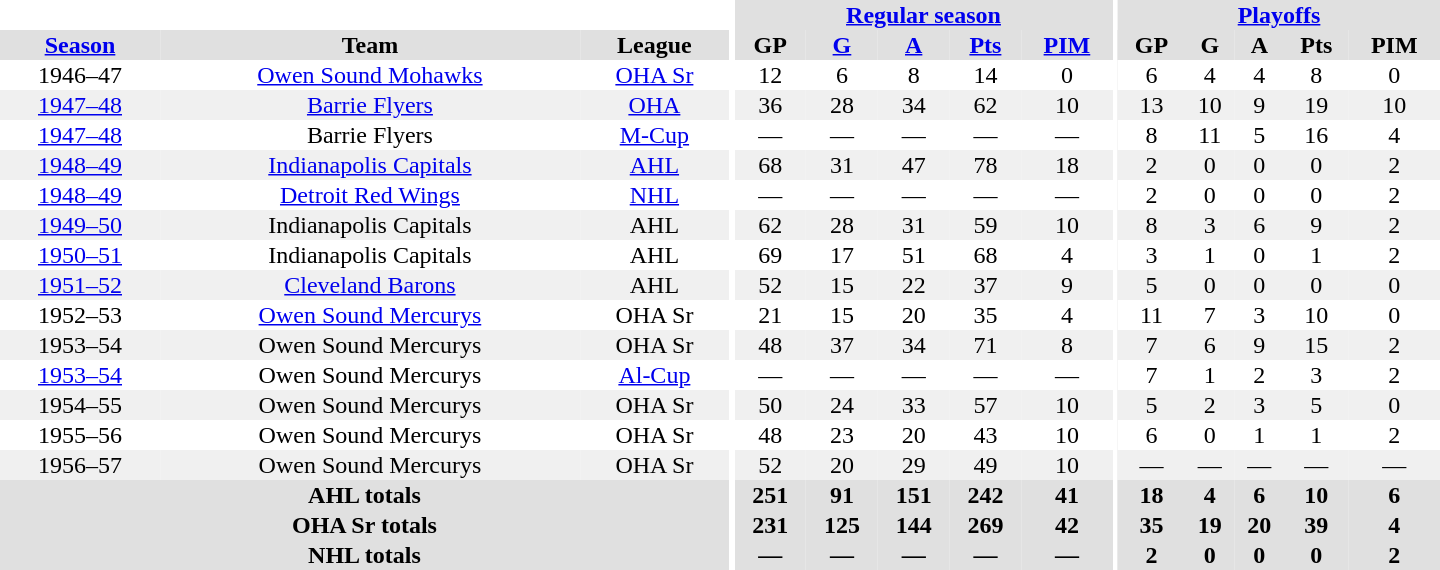<table border="0" cellpadding="1" cellspacing="0" style="text-align:center; width:60em">
<tr bgcolor="#e0e0e0">
<th colspan="3" bgcolor="#ffffff"></th>
<th rowspan="100" bgcolor="#ffffff"></th>
<th colspan="5"><a href='#'>Regular season</a></th>
<th rowspan="100" bgcolor="#ffffff"></th>
<th colspan="5"><a href='#'>Playoffs</a></th>
</tr>
<tr bgcolor="#e0e0e0">
<th><a href='#'>Season</a></th>
<th>Team</th>
<th>League</th>
<th>GP</th>
<th><a href='#'>G</a></th>
<th><a href='#'>A</a></th>
<th><a href='#'>Pts</a></th>
<th><a href='#'>PIM</a></th>
<th>GP</th>
<th>G</th>
<th>A</th>
<th>Pts</th>
<th>PIM</th>
</tr>
<tr>
<td>1946–47</td>
<td><a href='#'>Owen Sound Mohawks</a></td>
<td><a href='#'>OHA Sr</a></td>
<td>12</td>
<td>6</td>
<td>8</td>
<td>14</td>
<td>0</td>
<td>6</td>
<td>4</td>
<td>4</td>
<td>8</td>
<td>0</td>
</tr>
<tr bgcolor="#f0f0f0">
<td><a href='#'>1947–48</a></td>
<td><a href='#'>Barrie Flyers</a></td>
<td><a href='#'>OHA</a></td>
<td>36</td>
<td>28</td>
<td>34</td>
<td>62</td>
<td>10</td>
<td>13</td>
<td>10</td>
<td>9</td>
<td>19</td>
<td>10</td>
</tr>
<tr>
<td><a href='#'>1947–48</a></td>
<td>Barrie Flyers</td>
<td><a href='#'>M-Cup</a></td>
<td>—</td>
<td>—</td>
<td>—</td>
<td>—</td>
<td>—</td>
<td>8</td>
<td>11</td>
<td>5</td>
<td>16</td>
<td>4</td>
</tr>
<tr bgcolor="#f0f0f0">
<td><a href='#'>1948–49</a></td>
<td><a href='#'>Indianapolis Capitals</a></td>
<td><a href='#'>AHL</a></td>
<td>68</td>
<td>31</td>
<td>47</td>
<td>78</td>
<td>18</td>
<td>2</td>
<td>0</td>
<td>0</td>
<td>0</td>
<td>2</td>
</tr>
<tr>
<td><a href='#'>1948–49</a></td>
<td><a href='#'>Detroit Red Wings</a></td>
<td><a href='#'>NHL</a></td>
<td>—</td>
<td>—</td>
<td>—</td>
<td>—</td>
<td>—</td>
<td>2</td>
<td>0</td>
<td>0</td>
<td>0</td>
<td>2</td>
</tr>
<tr bgcolor="#f0f0f0">
<td><a href='#'>1949–50</a></td>
<td>Indianapolis Capitals</td>
<td>AHL</td>
<td>62</td>
<td>28</td>
<td>31</td>
<td>59</td>
<td>10</td>
<td>8</td>
<td>3</td>
<td>6</td>
<td>9</td>
<td>2</td>
</tr>
<tr>
<td><a href='#'>1950–51</a></td>
<td>Indianapolis Capitals</td>
<td>AHL</td>
<td>69</td>
<td>17</td>
<td>51</td>
<td>68</td>
<td>4</td>
<td>3</td>
<td>1</td>
<td>0</td>
<td>1</td>
<td>2</td>
</tr>
<tr bgcolor="#f0f0f0">
<td><a href='#'>1951–52</a></td>
<td><a href='#'>Cleveland Barons</a></td>
<td>AHL</td>
<td>52</td>
<td>15</td>
<td>22</td>
<td>37</td>
<td>9</td>
<td>5</td>
<td>0</td>
<td>0</td>
<td>0</td>
<td>0</td>
</tr>
<tr>
<td>1952–53</td>
<td><a href='#'>Owen Sound Mercurys</a></td>
<td>OHA Sr</td>
<td>21</td>
<td>15</td>
<td>20</td>
<td>35</td>
<td>4</td>
<td>11</td>
<td>7</td>
<td>3</td>
<td>10</td>
<td>0</td>
</tr>
<tr bgcolor="#f0f0f0">
<td>1953–54</td>
<td>Owen Sound Mercurys</td>
<td>OHA Sr</td>
<td>48</td>
<td>37</td>
<td>34</td>
<td>71</td>
<td>8</td>
<td>7</td>
<td>6</td>
<td>9</td>
<td>15</td>
<td>2</td>
</tr>
<tr>
<td><a href='#'>1953–54</a></td>
<td>Owen Sound Mercurys</td>
<td><a href='#'>Al-Cup</a></td>
<td>—</td>
<td>—</td>
<td>—</td>
<td>—</td>
<td>—</td>
<td>7</td>
<td>1</td>
<td>2</td>
<td>3</td>
<td>2</td>
</tr>
<tr bgcolor="#f0f0f0">
<td>1954–55</td>
<td>Owen Sound Mercurys</td>
<td>OHA Sr</td>
<td>50</td>
<td>24</td>
<td>33</td>
<td>57</td>
<td>10</td>
<td>5</td>
<td>2</td>
<td>3</td>
<td>5</td>
<td>0</td>
</tr>
<tr>
<td>1955–56</td>
<td>Owen Sound Mercurys</td>
<td>OHA Sr</td>
<td>48</td>
<td>23</td>
<td>20</td>
<td>43</td>
<td>10</td>
<td>6</td>
<td>0</td>
<td>1</td>
<td>1</td>
<td>2</td>
</tr>
<tr bgcolor="#f0f0f0">
<td>1956–57</td>
<td>Owen Sound Mercurys</td>
<td>OHA Sr</td>
<td>52</td>
<td>20</td>
<td>29</td>
<td>49</td>
<td>10</td>
<td>—</td>
<td>—</td>
<td>—</td>
<td>—</td>
<td>—</td>
</tr>
<tr bgcolor="#e0e0e0">
<th colspan="3">AHL totals</th>
<th>251</th>
<th>91</th>
<th>151</th>
<th>242</th>
<th>41</th>
<th>18</th>
<th>4</th>
<th>6</th>
<th>10</th>
<th>6</th>
</tr>
<tr bgcolor="#e0e0e0">
<th colspan="3">OHA Sr totals</th>
<th>231</th>
<th>125</th>
<th>144</th>
<th>269</th>
<th>42</th>
<th>35</th>
<th>19</th>
<th>20</th>
<th>39</th>
<th>4</th>
</tr>
<tr bgcolor="#e0e0e0">
<th colspan="3">NHL totals</th>
<th>—</th>
<th>—</th>
<th>—</th>
<th>—</th>
<th>—</th>
<th>2</th>
<th>0</th>
<th>0</th>
<th>0</th>
<th>2</th>
</tr>
</table>
